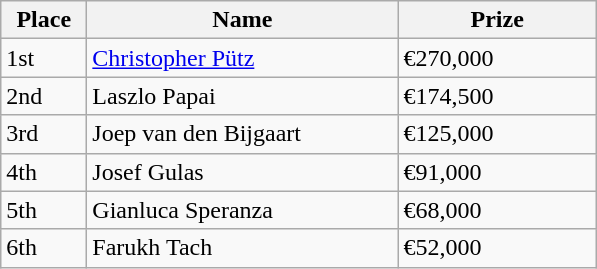<table class="wikitable">
<tr>
<th style="width:50px;">Place</th>
<th style="width:200px;">Name</th>
<th style="width:125px;">Prize</th>
</tr>
<tr>
<td>1st</td>
<td> <a href='#'>Christopher Pütz</a></td>
<td>€270,000</td>
</tr>
<tr>
<td>2nd</td>
<td> Laszlo Papai</td>
<td>€174,500</td>
</tr>
<tr>
<td>3rd</td>
<td> Joep van den Bijgaart</td>
<td>€125,000</td>
</tr>
<tr>
<td>4th</td>
<td> Josef Gulas</td>
<td>€91,000</td>
</tr>
<tr>
<td>5th</td>
<td> Gianluca Speranza</td>
<td>€68,000</td>
</tr>
<tr>
<td>6th</td>
<td> Farukh Tach</td>
<td>€52,000</td>
</tr>
</table>
